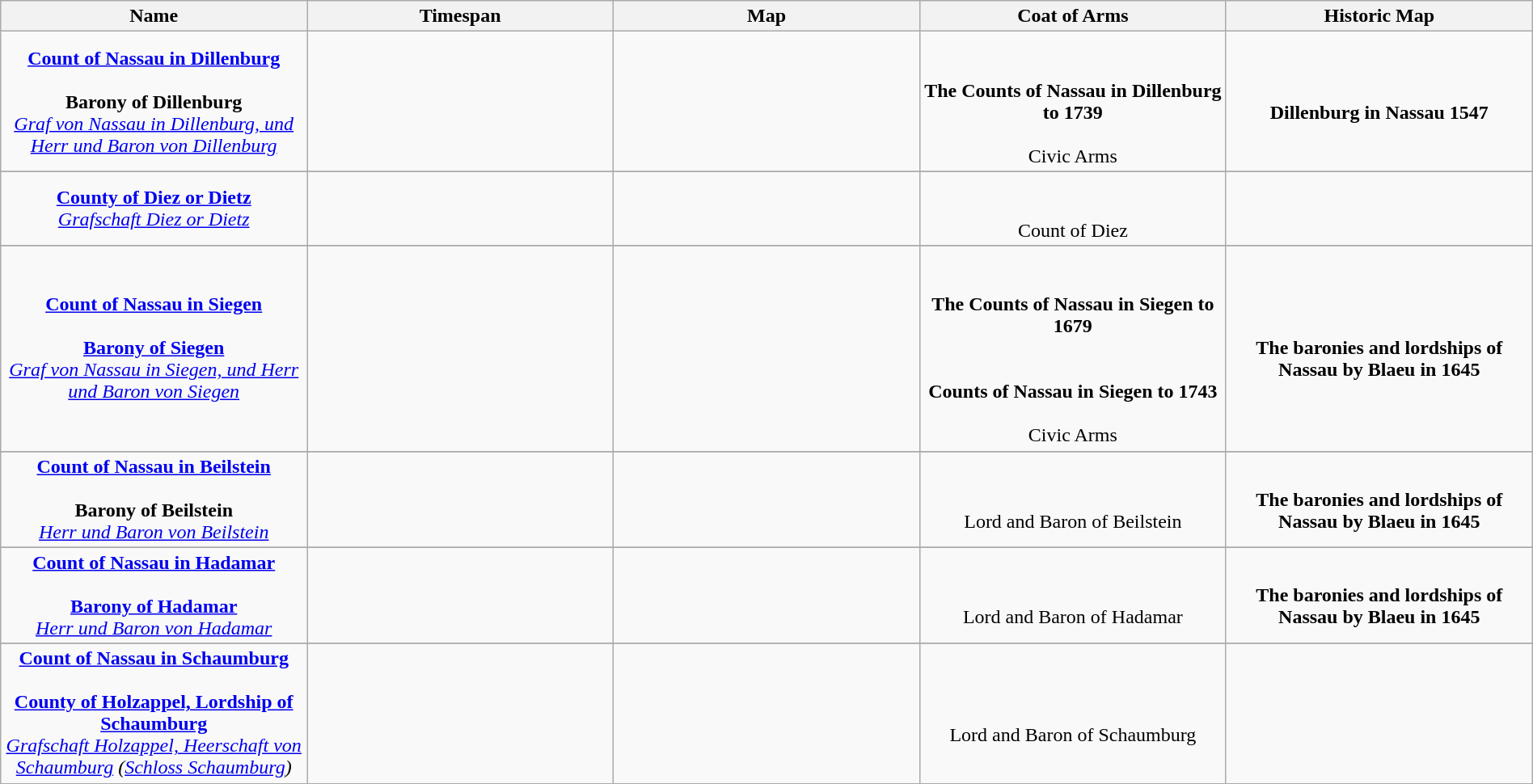<table class="wikitable" style="text-align:center; width:100%">
<tr>
<th width=20%>Name</th>
<th width=20%>Timespan</th>
<th width=20%>Map</th>
<th width=20%>Coat of Arms</th>
<th width=20%>Historic Map</th>
</tr>
<tr>
<td><strong><a href='#'>Count of Nassau in Dillenburg</a></strong><br><br><strong>Barony of Dillenburg</strong><br>
<em><a href='#'>Graf von Nassau in Dillenburg, und Herr und Baron von Dillenburg</a></em></td>
<td></td>
<td></td>
<td><br><br><strong>The Counts of Nassau in Dillenburg to 1739</strong><br><br> Civic Arms</td>
<td><br><strong>Dillenburg in Nassau 1547</strong></td>
</tr>
<tr>
</tr>
<tr>
<td><strong><a href='#'>County of Diez or Dietz</a></strong><br><em><a href='#'>Grafschaft Diez or Dietz</a></em></td>
<td></td>
<td></td>
<td><br><br>Count of Diez</td>
<td></td>
</tr>
<tr>
</tr>
<tr>
<td><strong><a href='#'>Count of Nassau in Siegen</a></strong><br><br><strong><a href='#'>Barony of Siegen</a></strong><br>
<em><a href='#'>Graf von Nassau in Siegen, und Herr und Baron von Siegen</a></em></td>
<td></td>
<td></td>
<td><br><br><strong>The Counts of Nassau in Siegen to 1679</strong><br><br><br><strong>Counts of Nassau in Siegen to 1743</strong><br><br> Civic Arms</td>
<td><br><strong>The baronies and lordships of Nassau by Blaeu in 1645</strong></td>
</tr>
<tr>
</tr>
<tr>
<td><strong><a href='#'>Count of Nassau in Beilstein</a></strong><br><br><strong>Barony of Beilstein</strong><br>
<em><a href='#'>Herr und Baron von Beilstein</a></em></td>
<td></td>
<td></td>
<td><br><br>Lord and Baron of Beilstein</td>
<td><br><strong>The baronies and lordships of Nassau by Blaeu in 1645</strong></td>
</tr>
<tr>
</tr>
<tr>
<td><strong><a href='#'>Count of Nassau in Hadamar</a></strong><br><br><strong><a href='#'>Barony of Hadamar</a></strong><br>
<em><a href='#'>Herr und Baron von Hadamar</a></em></td>
<td></td>
<td></td>
<td><br><br>Lord and Baron of Hadamar</td>
<td><br><strong>The baronies and lordships of Nassau by Blaeu in 1645</strong></td>
</tr>
<tr>
</tr>
<tr>
<td><strong><a href='#'>Count of Nassau in Schaumburg</a></strong><br><br><strong><a href='#'>County of Holzappel, Lordship of Schaumburg</a></strong><br>
<em><a href='#'>Grafschaft Holzappel, Heerschaft von Schaumburg</a> (<a href='#'>Schloss Schaumburg</a>)</em></td>
<td></td>
<td></td>
<td><br><br>Lord and Baron of Schaumburg</td>
<td></td>
</tr>
<tr>
</tr>
</table>
